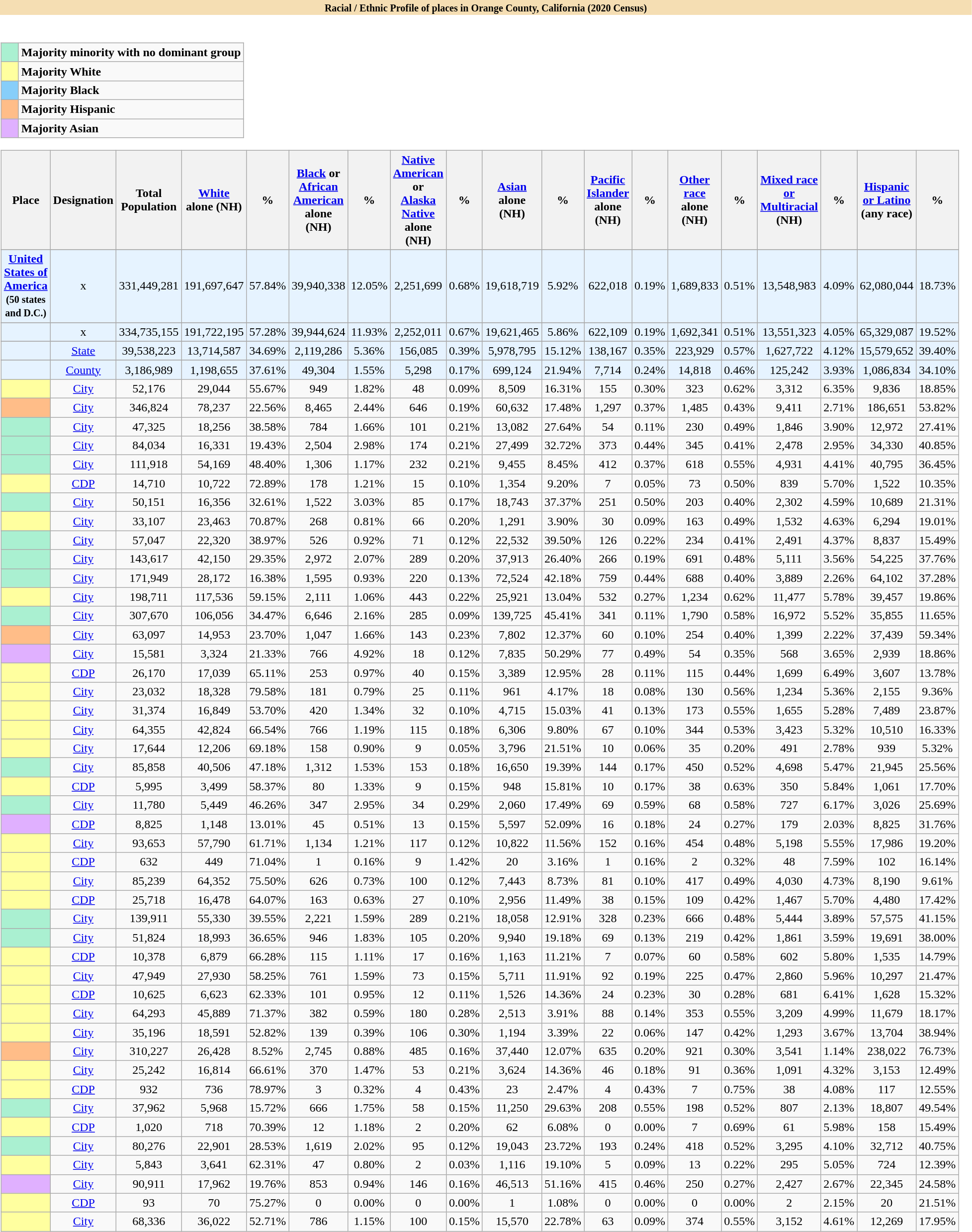<table class="toccolours collapsible collapsed" width=50% align="left">
<tr>
<th style="background:#F5DEB3"><small>Racial / Ethnic Profile of places in Orange County, California (2020 Census)</small></th>
</tr>
<tr>
<td><br><table class="wikitable">
<tr>
<td style="background-color:#AAF0D1; width:1em"></td>
<td><strong>Majority minority with no dominant group</strong></td>
</tr>
<tr>
<td style="background-color:#FFFF9F; width:1em"></td>
<td><strong>Majority White</strong></td>
</tr>
<tr>
<td style="background-color:#87CEFA; width:1em"></td>
<td><strong>Majority Black</strong></td>
</tr>
<tr>
<td style="background-color:#FFBD88; widmth:1em"></td>
<td><strong>Majority Hispanic</strong></td>
</tr>
<tr>
<td style="background-color:#E0B0FF; width:1em"></td>
<td><strong>Majority Asian</strong></td>
</tr>
</table>
<table class="wikitable sortable" style="text-align:center;">
<tr>
<th>Place</th>
<th>Designation</th>
<th>Total Population</th>
<th><a href='#'>White</a> alone (NH)</th>
<th>%</th>
<th><a href='#'>Black</a> or<br> <a href='#'>African American</a> alone (NH)</th>
<th>%</th>
<th><a href='#'>Native American</a> or <br> <a href='#'>Alaska Native</a> alone (NH)</th>
<th>%</th>
<th><a href='#'>Asian</a> alone (NH)</th>
<th>%</th>
<th><a href='#'>Pacific Islander</a> alone (NH)</th>
<th>%</th>
<th><a href='#'>Other race</a> alone (NH)</th>
<th>%</th>
<th><a href='#'>Mixed race or<br> Multiracial</a> (NH)</th>
<th>%</th>
<th><a href='#'>Hispanic or Latino</a><br> (any race)</th>
<th>%</th>
</tr>
<tr>
</tr>
<tr style="background:#e6f3ff">
<td><strong><a href='#'>United States of America</a></strong><br> <small><strong>(50 states and D.C.)</strong></small></td>
<td>x</td>
<td>331,449,281</td>
<td>191,697,647</td>
<td>57.84%</td>
<td>39,940,338</td>
<td>12.05%</td>
<td>2,251,699</td>
<td>0.68%</td>
<td>19,618,719</td>
<td>5.92%</td>
<td>622,018</td>
<td>0.19%</td>
<td>1,689,833</td>
<td>0.51%</td>
<td>13,548,983</td>
<td>4.09%</td>
<td>62,080,044</td>
<td>18.73%</td>
</tr>
<tr>
</tr>
<tr style="background:#e6f3ff">
<td><br><small> <strong></strong></small></td>
<td>x</td>
<td>334,735,155</td>
<td>191,722,195</td>
<td>57.28%</td>
<td>39,944,624</td>
<td>11.93%</td>
<td>2,252,011</td>
<td>0.67%</td>
<td>19,621,465</td>
<td>5.86%</td>
<td>622,109</td>
<td>0.19%</td>
<td>1,692,341</td>
<td>0.51%</td>
<td>13,551,323</td>
<td>4.05%</td>
<td>65,329,087</td>
<td>19.52%</td>
</tr>
<tr>
</tr>
<tr style="background:#e6f3ff">
<td></td>
<td><a href='#'>State</a></td>
<td>39,538,223</td>
<td>13,714,587</td>
<td>34.69%</td>
<td>2,119,286</td>
<td>5.36%</td>
<td>156,085</td>
<td>0.39%</td>
<td>5,978,795</td>
<td>15.12%</td>
<td>138,167</td>
<td>0.35%</td>
<td>223,929</td>
<td>0.57%</td>
<td>1,627,722</td>
<td>4.12%</td>
<td>15,579,652</td>
<td>39.40%</td>
</tr>
<tr>
</tr>
<tr style="background:#e6f3ff">
<td></td>
<td><a href='#'>County</a></td>
<td>3,186,989</td>
<td>1,198,655</td>
<td>37.61%</td>
<td>49,304</td>
<td>1.55%</td>
<td>5,298</td>
<td>0.17%</td>
<td>699,124</td>
<td>21.94%</td>
<td>7,714</td>
<td>0.24%</td>
<td>14,818</td>
<td>0.46%</td>
<td>125,242</td>
<td>3.93%</td>
<td>1,086,834</td>
<td>34.10%</td>
</tr>
<tr>
<td style="background-color:#FFFF9F; width:1em"></td>
<td><a href='#'>City</a></td>
<td>52,176</td>
<td>29,044</td>
<td>55.67%</td>
<td>949</td>
<td>1.82%</td>
<td>48</td>
<td>0.09%</td>
<td>8,509</td>
<td>16.31%</td>
<td>155</td>
<td>0.30%</td>
<td>323</td>
<td>0.62%</td>
<td>3,312</td>
<td>6.35%</td>
<td>9,836</td>
<td>18.85%</td>
</tr>
<tr>
<td style="background-color:#FFBD88; widmth:1em"></td>
<td><a href='#'>City</a></td>
<td>346,824</td>
<td>78,237</td>
<td>22.56%</td>
<td>8,465</td>
<td>2.44%</td>
<td>646</td>
<td>0.19%</td>
<td>60,632</td>
<td>17.48%</td>
<td>1,297</td>
<td>0.37%</td>
<td>1,485</td>
<td>0.43%</td>
<td>9,411</td>
<td>2.71%</td>
<td>186,651</td>
<td>53.82%</td>
</tr>
<tr>
<td style="background-color:#AAF0D1; width:1em"></td>
<td><a href='#'>City</a></td>
<td>47,325</td>
<td>18,256</td>
<td>38.58%</td>
<td>784</td>
<td>1.66%</td>
<td>101</td>
<td>0.21%</td>
<td>13,082</td>
<td>27.64%</td>
<td>54</td>
<td>0.11%</td>
<td>230</td>
<td>0.49%</td>
<td>1,846</td>
<td>3.90%</td>
<td>12,972</td>
<td>27.41%</td>
</tr>
<tr>
<td style="background-color:#AAF0D1; width:1em"></td>
<td><a href='#'>City</a></td>
<td>84,034</td>
<td>16,331</td>
<td>19.43%</td>
<td>2,504</td>
<td>2.98%</td>
<td>174</td>
<td>0.21%</td>
<td>27,499</td>
<td>32.72%</td>
<td>373</td>
<td>0.44%</td>
<td>345</td>
<td>0.41%</td>
<td>2,478</td>
<td>2.95%</td>
<td>34,330</td>
<td>40.85%</td>
</tr>
<tr>
<td style="background-color:#AAF0D1; width:1em"></td>
<td><a href='#'>City</a></td>
<td>111,918</td>
<td>54,169</td>
<td>48.40%</td>
<td>1,306</td>
<td>1.17%</td>
<td>232</td>
<td>0.21%</td>
<td>9,455</td>
<td>8.45%</td>
<td>412</td>
<td>0.37%</td>
<td>618</td>
<td>0.55%</td>
<td>4,931</td>
<td>4.41%</td>
<td>40,795</td>
<td>36.45%</td>
</tr>
<tr>
<td style="background-color:#FFFF9F; width:1em"></td>
<td><a href='#'>CDP</a></td>
<td>14,710</td>
<td>10,722</td>
<td>72.89%</td>
<td>178</td>
<td>1.21%</td>
<td>15</td>
<td>0.10%</td>
<td>1,354</td>
<td>9.20%</td>
<td>7</td>
<td>0.05%</td>
<td>73</td>
<td>0.50%</td>
<td>839</td>
<td>5.70%</td>
<td>1,522</td>
<td>10.35%</td>
</tr>
<tr>
<td style="background-color:#AAF0D1; width:1em"></td>
<td><a href='#'>City</a></td>
<td>50,151</td>
<td>16,356</td>
<td>32.61%</td>
<td>1,522</td>
<td>3.03%</td>
<td>85</td>
<td>0.17%</td>
<td>18,743</td>
<td>37.37%</td>
<td>251</td>
<td>0.50%</td>
<td>203</td>
<td>0.40%</td>
<td>2,302</td>
<td>4.59%</td>
<td>10,689</td>
<td>21.31%</td>
</tr>
<tr>
<td style="background-color:#FFFF9F; width:1em"></td>
<td><a href='#'>City</a></td>
<td>33,107</td>
<td>23,463</td>
<td>70.87%</td>
<td>268</td>
<td>0.81%</td>
<td>66</td>
<td>0.20%</td>
<td>1,291</td>
<td>3.90%</td>
<td>30</td>
<td>0.09%</td>
<td>163</td>
<td>0.49%</td>
<td>1,532</td>
<td>4.63%</td>
<td>6,294</td>
<td>19.01%</td>
</tr>
<tr>
<td style="background-color:#AAF0D1; width:1em"></td>
<td><a href='#'>City</a></td>
<td>57,047</td>
<td>22,320</td>
<td>38.97%</td>
<td>526</td>
<td>0.92%</td>
<td>71</td>
<td>0.12%</td>
<td>22,532</td>
<td>39.50%</td>
<td>126</td>
<td>0.22%</td>
<td>234</td>
<td>0.41%</td>
<td>2,491</td>
<td>4.37%</td>
<td>8,837</td>
<td>15.49%</td>
</tr>
<tr>
<td style="background-color:#AAF0D1; width:1em"></td>
<td><a href='#'>City</a></td>
<td>143,617</td>
<td>42,150</td>
<td>29.35%</td>
<td>2,972</td>
<td>2.07%</td>
<td>289</td>
<td>0.20%</td>
<td>37,913</td>
<td>26.40%</td>
<td>266</td>
<td>0.19%</td>
<td>691</td>
<td>0.48%</td>
<td>5,111</td>
<td>3.56%</td>
<td>54,225</td>
<td>37.76%</td>
</tr>
<tr>
<td style="background-color:#AAF0D1; width:1em"></td>
<td><a href='#'>City</a></td>
<td>171,949</td>
<td>28,172</td>
<td>16.38%</td>
<td>1,595</td>
<td>0.93%</td>
<td>220</td>
<td>0.13%</td>
<td>72,524</td>
<td>42.18%</td>
<td>759</td>
<td>0.44%</td>
<td>688</td>
<td>0.40%</td>
<td>3,889</td>
<td>2.26%</td>
<td>64,102</td>
<td>37.28%</td>
</tr>
<tr>
<td style="background-color:#FFFF9F; width:1em"></td>
<td><a href='#'>City</a></td>
<td>198,711</td>
<td>117,536</td>
<td>59.15%</td>
<td>2,111</td>
<td>1.06%</td>
<td>443</td>
<td>0.22%</td>
<td>25,921</td>
<td>13.04%</td>
<td>532</td>
<td>0.27%</td>
<td>1,234</td>
<td>0.62%</td>
<td>11,477</td>
<td>5.78%</td>
<td>39,457</td>
<td>19.86%</td>
</tr>
<tr>
<td style="background-color:#AAF0D1; width:1em"></td>
<td><a href='#'>City</a></td>
<td>307,670</td>
<td>106,056</td>
<td>34.47%</td>
<td>6,646</td>
<td>2.16%</td>
<td>285</td>
<td>0.09%</td>
<td>139,725</td>
<td>45.41%</td>
<td>341</td>
<td>0.11%</td>
<td>1,790</td>
<td>0.58%</td>
<td>16,972</td>
<td>5.52%</td>
<td>35,855</td>
<td>11.65%</td>
</tr>
<tr>
<td style="background-color:#FFBD88; widmth:1em"></td>
<td><a href='#'>City</a></td>
<td>63,097</td>
<td>14,953</td>
<td>23.70%</td>
<td>1,047</td>
<td>1.66%</td>
<td>143</td>
<td>0.23%</td>
<td>7,802</td>
<td>12.37%</td>
<td>60</td>
<td>0.10%</td>
<td>254</td>
<td>0.40%</td>
<td>1,399</td>
<td>2.22%</td>
<td>37,439</td>
<td>59.34%</td>
</tr>
<tr>
<td style="background-color:#E0B0FF; width:1em"></td>
<td><a href='#'>City</a></td>
<td>15,581</td>
<td>3,324</td>
<td>21.33%</td>
<td>766</td>
<td>4.92%</td>
<td>18</td>
<td>0.12%</td>
<td>7,835</td>
<td>50.29%</td>
<td>77</td>
<td>0.49%</td>
<td>54</td>
<td>0.35%</td>
<td>568</td>
<td>3.65%</td>
<td>2,939</td>
<td>18.86%</td>
</tr>
<tr>
<td style="background-color:#FFFF9F; width:1em"></td>
<td><a href='#'>CDP</a></td>
<td>26,170</td>
<td>17,039</td>
<td>65.11%</td>
<td>253</td>
<td>0.97%</td>
<td>40</td>
<td>0.15%</td>
<td>3,389</td>
<td>12.95%</td>
<td>28</td>
<td>0.11%</td>
<td>115</td>
<td>0.44%</td>
<td>1,699</td>
<td>6.49%</td>
<td>3,607</td>
<td>13.78%</td>
</tr>
<tr>
<td style="background-color:#FFFF9F; width:1em"></td>
<td><a href='#'>City</a></td>
<td>23,032</td>
<td>18,328</td>
<td>79.58%</td>
<td>181</td>
<td>0.79%</td>
<td>25</td>
<td>0.11%</td>
<td>961</td>
<td>4.17%</td>
<td>18</td>
<td>0.08%</td>
<td>130</td>
<td>0.56%</td>
<td>1,234</td>
<td>5.36%</td>
<td>2,155</td>
<td>9.36%</td>
</tr>
<tr>
<td style="background-color:#FFFF9F; width:1em"></td>
<td><a href='#'>City</a></td>
<td>31,374</td>
<td>16,849</td>
<td>53.70%</td>
<td>420</td>
<td>1.34%</td>
<td>32</td>
<td>0.10%</td>
<td>4,715</td>
<td>15.03%</td>
<td>41</td>
<td>0.13%</td>
<td>173</td>
<td>0.55%</td>
<td>1,655</td>
<td>5.28%</td>
<td>7,489</td>
<td>23.87%</td>
</tr>
<tr>
<td style="background-color:#FFFF9F; width:1em"></td>
<td><a href='#'>City</a></td>
<td>64,355</td>
<td>42,824</td>
<td>66.54%</td>
<td>766</td>
<td>1.19%</td>
<td>115</td>
<td>0.18%</td>
<td>6,306</td>
<td>9.80%</td>
<td>67</td>
<td>0.10%</td>
<td>344</td>
<td>0.53%</td>
<td>3,423</td>
<td>5.32%</td>
<td>10,510</td>
<td>16.33%</td>
</tr>
<tr>
<td style="background-color:#FFFF9F; width:1em"></td>
<td><a href='#'>City</a></td>
<td>17,644</td>
<td>12,206</td>
<td>69.18%</td>
<td>158</td>
<td>0.90%</td>
<td>9</td>
<td>0.05%</td>
<td>3,796</td>
<td>21.51%</td>
<td>10</td>
<td>0.06%</td>
<td>35</td>
<td>0.20%</td>
<td>491</td>
<td>2.78%</td>
<td>939</td>
<td>5.32%</td>
</tr>
<tr>
<td style="background-color:#AAF0D1; width:1em"></td>
<td><a href='#'>City</a></td>
<td>85,858</td>
<td>40,506</td>
<td>47.18%</td>
<td>1,312</td>
<td>1.53%</td>
<td>153</td>
<td>0.18%</td>
<td>16,650</td>
<td>19.39%</td>
<td>144</td>
<td>0.17%</td>
<td>450</td>
<td>0.52%</td>
<td>4,698</td>
<td>5.47%</td>
<td>21,945</td>
<td>25.56%</td>
</tr>
<tr>
<td style="background-color:#FFFF9F; width:1em"></td>
<td><a href='#'>CDP</a></td>
<td>5,995</td>
<td>3,499</td>
<td>58.37%</td>
<td>80</td>
<td>1.33%</td>
<td>9</td>
<td>0.15%</td>
<td>948</td>
<td>15.81%</td>
<td>10</td>
<td>0.17%</td>
<td>38</td>
<td>0.63%</td>
<td>350</td>
<td>5.84%</td>
<td>1,061</td>
<td>17.70%</td>
</tr>
<tr>
<td style="background-color:#AAF0D1; width:1em"></td>
<td><a href='#'>City</a></td>
<td>11,780</td>
<td>5,449</td>
<td>46.26%</td>
<td>347</td>
<td>2.95%</td>
<td>34</td>
<td>0.29%</td>
<td>2,060</td>
<td>17.49%</td>
<td>69</td>
<td>0.59%</td>
<td>68</td>
<td>0.58%</td>
<td>727</td>
<td>6.17%</td>
<td>3,026</td>
<td>25.69%</td>
</tr>
<tr>
<td style="background-color:#E0B0FF; width:1em"></td>
<td><a href='#'>CDP</a></td>
<td>8,825</td>
<td>1,148</td>
<td>13.01%</td>
<td>45</td>
<td>0.51%</td>
<td>13</td>
<td>0.15%</td>
<td>5,597</td>
<td>52.09%</td>
<td>16</td>
<td>0.18%</td>
<td>24</td>
<td>0.27%</td>
<td>179</td>
<td>2.03%</td>
<td>8,825</td>
<td>31.76%</td>
</tr>
<tr>
<td style="background-color:#FFFF9F; width:1em"></td>
<td><a href='#'>City</a></td>
<td>93,653</td>
<td>57,790</td>
<td>61.71%</td>
<td>1,134</td>
<td>1.21%</td>
<td>117</td>
<td>0.12%</td>
<td>10,822</td>
<td>11.56%</td>
<td>152</td>
<td>0.16%</td>
<td>454</td>
<td>0.48%</td>
<td>5,198</td>
<td>5.55%</td>
<td>17,986</td>
<td>19.20%</td>
</tr>
<tr>
<td style="background-color:#FFFF9F; width:1em"></td>
<td><a href='#'>CDP</a></td>
<td>632</td>
<td>449</td>
<td>71.04%</td>
<td>1</td>
<td>0.16%</td>
<td>9</td>
<td>1.42%</td>
<td>20</td>
<td>3.16%</td>
<td>1</td>
<td>0.16%</td>
<td>2</td>
<td>0.32%</td>
<td>48</td>
<td>7.59%</td>
<td>102</td>
<td>16.14%</td>
</tr>
<tr>
<td style="background-color:#FFFF9F; width:1em"></td>
<td><a href='#'>City</a></td>
<td>85,239</td>
<td>64,352</td>
<td>75.50%</td>
<td>626</td>
<td>0.73%</td>
<td>100</td>
<td>0.12%</td>
<td>7,443</td>
<td>8.73%</td>
<td>81</td>
<td>0.10%</td>
<td>417</td>
<td>0.49%</td>
<td>4,030</td>
<td>4.73%</td>
<td>8,190</td>
<td>9.61%</td>
</tr>
<tr>
<td style="background-color:#FFFF9F; width:1em"></td>
<td><a href='#'>CDP</a></td>
<td>25,718</td>
<td>16,478</td>
<td>64.07%</td>
<td>163</td>
<td>0.63%</td>
<td>27</td>
<td>0.10%</td>
<td>2,956</td>
<td>11.49%</td>
<td>38</td>
<td>0.15%</td>
<td>109</td>
<td>0.42%</td>
<td>1,467</td>
<td>5.70%</td>
<td>4,480</td>
<td>17.42%</td>
</tr>
<tr>
<td style="background-color:#AAF0D1; width:1em"></td>
<td><a href='#'>City</a></td>
<td>139,911</td>
<td>55,330</td>
<td>39.55%</td>
<td>2,221</td>
<td>1.59%</td>
<td>289</td>
<td>0.21%</td>
<td>18,058</td>
<td>12.91%</td>
<td>328</td>
<td>0.23%</td>
<td>666</td>
<td>0.48%</td>
<td>5,444</td>
<td>3.89%</td>
<td>57,575</td>
<td>41.15%</td>
</tr>
<tr>
<td style="background-color:#AAF0D1; width:1em"></td>
<td><a href='#'>City</a></td>
<td>51,824</td>
<td>18,993</td>
<td>36.65%</td>
<td>946</td>
<td>1.83%</td>
<td>105</td>
<td>0.20%</td>
<td>9,940</td>
<td>19.18%</td>
<td>69</td>
<td>0.13%</td>
<td>219</td>
<td>0.42%</td>
<td>1,861</td>
<td>3.59%</td>
<td>19,691</td>
<td>38.00%</td>
</tr>
<tr>
<td style="background-color:#FFFF9F; width:1em"></td>
<td><a href='#'>CDP</a></td>
<td>10,378</td>
<td>6,879</td>
<td>66.28%</td>
<td>115</td>
<td>1.11%</td>
<td>17</td>
<td>0.16%</td>
<td>1,163</td>
<td>11.21%</td>
<td>7</td>
<td>0.07%</td>
<td>60</td>
<td>0.58%</td>
<td>602</td>
<td>5.80%</td>
<td>1,535</td>
<td>14.79%</td>
</tr>
<tr>
<td style="background-color:#FFFF9F; width:1em"></td>
<td><a href='#'>City</a></td>
<td>47,949</td>
<td>27,930</td>
<td>58.25%</td>
<td>761</td>
<td>1.59%</td>
<td>73</td>
<td>0.15%</td>
<td>5,711</td>
<td>11.91%</td>
<td>92</td>
<td>0.19%</td>
<td>225</td>
<td>0.47%</td>
<td>2,860</td>
<td>5.96%</td>
<td>10,297</td>
<td>21.47%</td>
</tr>
<tr>
<td style="background-color:#FFFF9F; width:1em"></td>
<td><a href='#'>CDP</a></td>
<td>10,625</td>
<td>6,623</td>
<td>62.33%</td>
<td>101</td>
<td>0.95%</td>
<td>12</td>
<td>0.11%</td>
<td>1,526</td>
<td>14.36%</td>
<td>24</td>
<td>0.23%</td>
<td>30</td>
<td>0.28%</td>
<td>681</td>
<td>6.41%</td>
<td>1,628</td>
<td>15.32%</td>
</tr>
<tr>
<td style="background-color:#FFFF9F; width:1em"></td>
<td><a href='#'>City</a></td>
<td>64,293</td>
<td>45,889</td>
<td>71.37%</td>
<td>382</td>
<td>0.59%</td>
<td>180</td>
<td>0.28%</td>
<td>2,513</td>
<td>3.91%</td>
<td>88</td>
<td>0.14%</td>
<td>353</td>
<td>0.55%</td>
<td>3,209</td>
<td>4.99%</td>
<td>11,679</td>
<td>18.17%</td>
</tr>
<tr>
<td style="background-color:#FFFF9F; width:1em"></td>
<td><a href='#'>City</a></td>
<td>35,196</td>
<td>18,591</td>
<td>52.82%</td>
<td>139</td>
<td>0.39%</td>
<td>106</td>
<td>0.30%</td>
<td>1,194</td>
<td>3.39%</td>
<td>22</td>
<td>0.06%</td>
<td>147</td>
<td>0.42%</td>
<td>1,293</td>
<td>3.67%</td>
<td>13,704</td>
<td>38.94%</td>
</tr>
<tr>
<td style="background-color:#FFBD88; widmth:1em"></td>
<td><a href='#'>City</a></td>
<td>310,227</td>
<td>26,428</td>
<td>8.52%</td>
<td>2,745</td>
<td>0.88%</td>
<td>485</td>
<td>0.16%</td>
<td>37,440</td>
<td>12.07%</td>
<td>635</td>
<td>0.20%</td>
<td>921</td>
<td>0.30%</td>
<td>3,541</td>
<td>1.14%</td>
<td>238,022</td>
<td>76.73%</td>
</tr>
<tr>
<td style="background-color:#FFFF9F; width:1em"></td>
<td><a href='#'>City</a></td>
<td>25,242</td>
<td>16,814</td>
<td>66.61%</td>
<td>370</td>
<td>1.47%</td>
<td>53</td>
<td>0.21%</td>
<td>3,624</td>
<td>14.36%</td>
<td>46</td>
<td>0.18%</td>
<td>91</td>
<td>0.36%</td>
<td>1,091</td>
<td>4.32%</td>
<td>3,153</td>
<td>12.49%</td>
</tr>
<tr>
<td style="background-color:#FFFF9F; width:1em"></td>
<td><a href='#'>CDP</a></td>
<td>932</td>
<td>736</td>
<td>78.97%</td>
<td>3</td>
<td>0.32%</td>
<td>4</td>
<td>0.43%</td>
<td>23</td>
<td>2.47%</td>
<td>4</td>
<td>0.43%</td>
<td>7</td>
<td>0.75%</td>
<td>38</td>
<td>4.08%</td>
<td>117</td>
<td>12.55%</td>
</tr>
<tr>
<td style="background-color:#AAF0D1; width:1em"></td>
<td><a href='#'>City</a></td>
<td>37,962</td>
<td>5,968</td>
<td>15.72%</td>
<td>666</td>
<td>1.75%</td>
<td>58</td>
<td>0.15%</td>
<td>11,250</td>
<td>29.63%</td>
<td>208</td>
<td>0.55%</td>
<td>198</td>
<td>0.52%</td>
<td>807</td>
<td>2.13%</td>
<td>18,807</td>
<td>49.54%</td>
</tr>
<tr>
<td style="background-color:#FFFF9F; width:1em"></td>
<td><a href='#'>CDP</a></td>
<td>1,020</td>
<td>718</td>
<td>70.39%</td>
<td>12</td>
<td>1.18%</td>
<td>2</td>
<td>0.20%</td>
<td>62</td>
<td>6.08%</td>
<td>0</td>
<td>0.00%</td>
<td>7</td>
<td>0.69%</td>
<td>61</td>
<td>5.98%</td>
<td>158</td>
<td>15.49%</td>
</tr>
<tr>
<td style="background-color:#AAF0D1; width:1em"></td>
<td><a href='#'>City</a></td>
<td>80,276</td>
<td>22,901</td>
<td>28.53%</td>
<td>1,619</td>
<td>2.02%</td>
<td>95</td>
<td>0.12%</td>
<td>19,043</td>
<td>23.72%</td>
<td>193</td>
<td>0.24%</td>
<td>418</td>
<td>0.52%</td>
<td>3,295</td>
<td>4.10%</td>
<td>32,712</td>
<td>40.75%</td>
</tr>
<tr>
<td style="background-color:#FFFF9F; width:1em"></td>
<td><a href='#'>City</a></td>
<td>5,843</td>
<td>3,641</td>
<td>62.31%</td>
<td>47</td>
<td>0.80%</td>
<td>2</td>
<td>0.03%</td>
<td>1,116</td>
<td>19.10%</td>
<td>5</td>
<td>0.09%</td>
<td>13</td>
<td>0.22%</td>
<td>295</td>
<td>5.05%</td>
<td>724</td>
<td>12.39%</td>
</tr>
<tr>
<td style="background-color:#E0B0FF; width:1em"></td>
<td><a href='#'>City</a></td>
<td>90,911</td>
<td>17,962</td>
<td>19.76%</td>
<td>853</td>
<td>0.94%</td>
<td>146</td>
<td>0.16%</td>
<td>46,513</td>
<td>51.16%</td>
<td>415</td>
<td>0.46%</td>
<td>250</td>
<td>0.27%</td>
<td>2,427</td>
<td>2.67%</td>
<td>22,345</td>
<td>24.58%</td>
</tr>
<tr>
<td style="background-color:#FFFF9F; width:1em"></td>
<td><a href='#'>CDP</a></td>
<td>93</td>
<td>70</td>
<td>75.27%</td>
<td>0</td>
<td>0.00%</td>
<td>0</td>
<td>0.00%</td>
<td>1</td>
<td>1.08%</td>
<td>0</td>
<td>0.00%</td>
<td>0</td>
<td>0.00%</td>
<td>2</td>
<td>2.15%</td>
<td>20</td>
<td>21.51%</td>
</tr>
<tr>
<td style="background-color:#FFFF9F; width:1em"></td>
<td><a href='#'>City</a></td>
<td>68,336</td>
<td>36,022</td>
<td>52.71%</td>
<td>786</td>
<td>1.15%</td>
<td>100</td>
<td>0.15%</td>
<td>15,570</td>
<td>22.78%</td>
<td>63</td>
<td>0.09%</td>
<td>374</td>
<td>0.55%</td>
<td>3,152</td>
<td>4.61%</td>
<td>12,269</td>
<td>17.95%</td>
</tr>
</table>
</td>
</tr>
</table>
